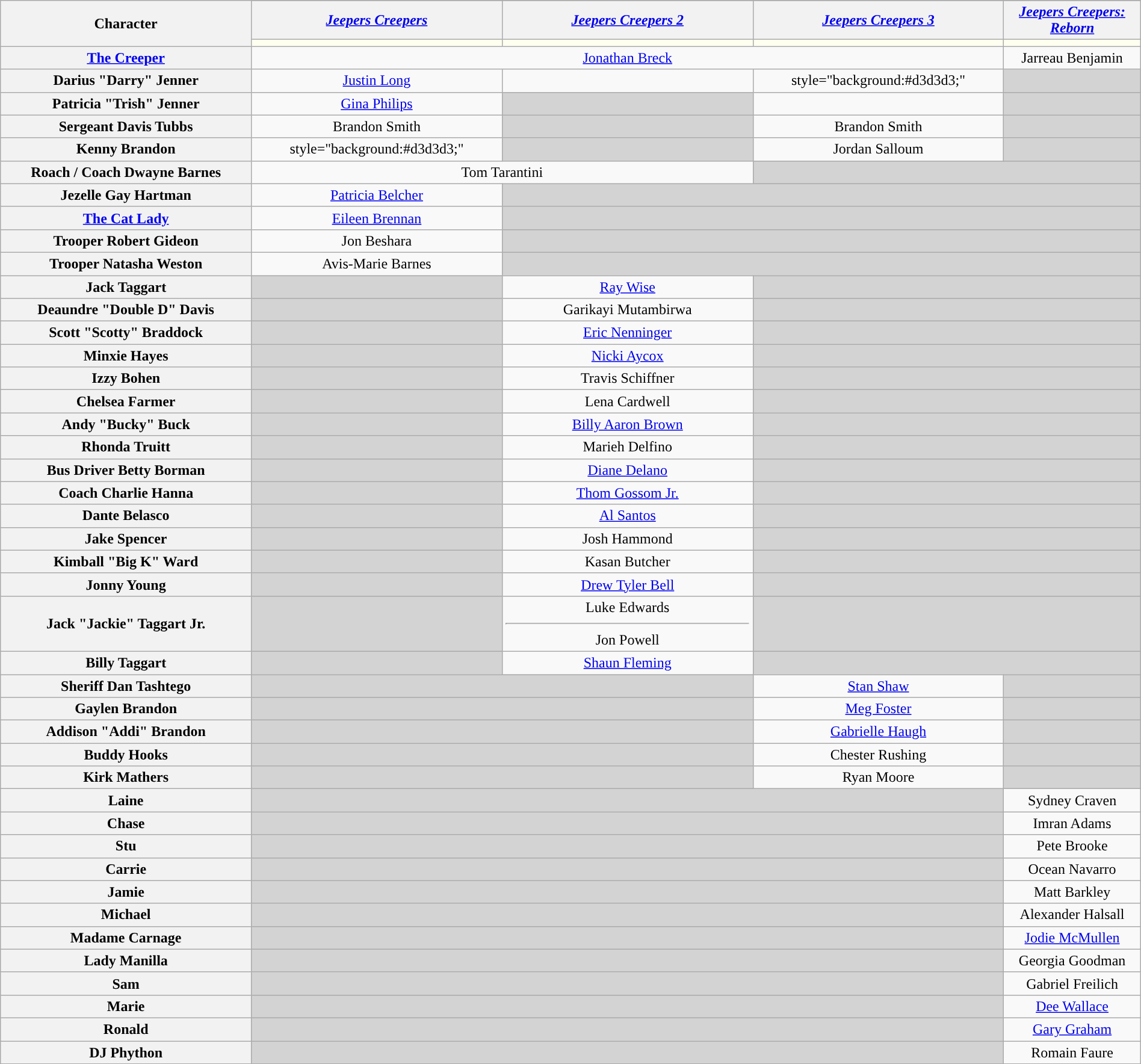<table class="wikitable" style="text-align: center; width: 100%">
<tr>
<th rowspan="3" style="text-align:center; width:22%;">Character</th>
</tr>
<tr>
<th style="text-align:center; width:22%;"><em><a href='#'>Jeepers Creepers</a></em></th>
<th style="text-align:center; width:22%;"><em><a href='#'>Jeepers Creepers 2</a></em></th>
<th style="text-align:center; width:22%;"><em><a href='#'>Jeepers Creepers 3</a></em></th>
<th style="text-align:center; width:12%;"><em><a href='#'>Jeepers Creepers: Reborn</a></em></th>
</tr>
<tr>
<th style="background:ivory;"></th>
<th style="background:ivory;"></th>
<th style="background:ivory;"></th>
<th style="background:ivory;"></th>
</tr>
<tr>
<th scope="row"><a href='#'>The Creeper</a></th>
<td colspan="3"><a href='#'>Jonathan Breck</a></td>
<td>Jarreau Benjamin</td>
</tr>
<tr>
<th scope="row">Darius "Darry" Jenner</th>
<td><a href='#'>Justin Long</a></td>
<td></td>
<td>style="background:#d3d3d3;" </td>
<td style="background:#d3d3d3;"></td>
</tr>
<tr>
<th scope="row">Patricia "Trish" Jenner</th>
<td><a href='#'>Gina Philips</a></td>
<td style="background:#d3d3d3;"></td>
<td></td>
<td style="background:#d3d3d3;"></td>
</tr>
<tr>
<th scope="row">Sergeant Davis Tubbs</th>
<td>Brandon Smith</td>
<td style="background:#d3d3d3;"></td>
<td>Brandon Smith</td>
<td style="background:#d3d3d3;"></td>
</tr>
<tr>
<th scope="row">Kenny Brandon</th>
<td>style="background:#d3d3d3;" </td>
<td style="background:#d3d3d3;"></td>
<td>Jordan Salloum</td>
<td style="background:#d3d3d3;"></td>
</tr>
<tr>
<th scope="row">Roach / Coach Dwayne Barnes</th>
<td colspan="2">Tom Tarantini</td>
<td colspan="2" style="background:#d3d3d3;"></td>
</tr>
<tr>
<th scope="row">Jezelle Gay Hartman</th>
<td><a href='#'>Patricia Belcher</a></td>
<td colspan="3" style="background:#d3d3d3;"></td>
</tr>
<tr>
<th scope="row"><a href='#'>The Cat Lady</a></th>
<td><a href='#'>Eileen Brennan</a></td>
<td colspan="3" style="background:#d3d3d3;"></td>
</tr>
<tr>
<th scope="row">Trooper Robert Gideon</th>
<td>Jon Beshara</td>
<td colspan="3" style="background:#d3d3d3;"></td>
</tr>
<tr>
<th scope="row">Trooper Natasha Weston</th>
<td>Avis-Marie Barnes</td>
<td colspan="3" style="background:#d3d3d3;"></td>
</tr>
<tr>
<th scope="row">Jack Taggart</th>
<td style="background:#d3d3d3;"></td>
<td><a href='#'>Ray Wise</a></td>
<td colspan="2" style="background:#d3d3d3;"></td>
</tr>
<tr>
<th scope="row">Deaundre "Double D" Davis</th>
<td style="background:#d3d3d3;"></td>
<td>Garikayi Mutambirwa</td>
<td colspan="2" style="background:#d3d3d3;"></td>
</tr>
<tr>
<th scope="row">Scott "Scotty" Braddock</th>
<td style="background:#d3d3d3;"></td>
<td><a href='#'>Eric Nenninger</a></td>
<td colspan="2" style="background:#d3d3d3;"></td>
</tr>
<tr>
<th scope="row">Minxie Hayes</th>
<td style="background:#d3d3d3;"></td>
<td><a href='#'>Nicki Aycox</a></td>
<td colspan="2" style="background:#d3d3d3;"></td>
</tr>
<tr>
<th scope="row">Izzy Bohen</th>
<td style="background:#d3d3d3;"></td>
<td>Travis Schiffner</td>
<td colspan="2" style="background:#d3d3d3;"></td>
</tr>
<tr>
<th scope="row">Chelsea Farmer</th>
<td style="background:#d3d3d3;"></td>
<td>Lena Cardwell</td>
<td colspan="2" style="background:#d3d3d3;"></td>
</tr>
<tr>
<th scope="row">Andy "Bucky" Buck</th>
<td style="background:#d3d3d3;"></td>
<td><a href='#'>Billy Aaron Brown</a></td>
<td colspan="2" style="background:#d3d3d3;"></td>
</tr>
<tr>
<th scope="row">Rhonda Truitt</th>
<td style="background:#d3d3d3;"></td>
<td>Marieh Delfino</td>
<td colspan="2" style="background:#d3d3d3;"></td>
</tr>
<tr>
<th scope="row">Bus Driver Betty Borman</th>
<td style="background:#d3d3d3;"></td>
<td><a href='#'>Diane Delano</a></td>
<td colspan="2" style="background:#d3d3d3;"></td>
</tr>
<tr>
<th scope="row">Coach Charlie Hanna</th>
<td style="background:#d3d3d3;"></td>
<td><a href='#'>Thom Gossom Jr.</a></td>
<td colspan="2" style="background:#d3d3d3;"></td>
</tr>
<tr>
<th scope="row">Dante Belasco</th>
<td style="background:#d3d3d3;"></td>
<td><a href='#'>Al Santos</a></td>
<td colspan="2" style="background:#d3d3d3;"></td>
</tr>
<tr>
<th scope="row">Jake Spencer</th>
<td style="background:#d3d3d3;"></td>
<td>Josh Hammond</td>
<td colspan="2" style="background:#d3d3d3;"></td>
</tr>
<tr>
<th scope="row">Kimball "Big K" Ward</th>
<td style="background:#d3d3d3;"></td>
<td>Kasan Butcher</td>
<td colspan="2" style="background:#d3d3d3;"></td>
</tr>
<tr>
<th scope="row">Jonny Young</th>
<td style="background:#d3d3d3;"></td>
<td><a href='#'>Drew Tyler Bell</a></td>
<td colspan="2" style="background:#d3d3d3;"></td>
</tr>
<tr>
<th scope="row">Jack "Jackie" Taggart Jr.</th>
<td style="background:#d3d3d3;"></td>
<td>Luke Edwards<hr>Jon Powell</td>
<td colspan="2" style="background:#d3d3d3;"></td>
</tr>
<tr>
<th scope="row">Billy Taggart</th>
<td style="background:#d3d3d3;"></td>
<td><a href='#'>Shaun Fleming</a></td>
<td colspan="2" style="background:#d3d3d3;"></td>
</tr>
<tr>
<th scope="row">Sheriff Dan Tashtego</th>
<td colspan="2" style="background:#d3d3d3;"></td>
<td><a href='#'>Stan Shaw</a></td>
<td style="background:#d3d3d3;"></td>
</tr>
<tr>
<th scope="row">Gaylen Brandon</th>
<td colspan="2" style="background:#d3d3d3;"></td>
<td><a href='#'>Meg Foster</a></td>
<td style="background:#d3d3d3;"></td>
</tr>
<tr>
<th scope="row">Addison "Addi" Brandon</th>
<td colspan="2" style="background:#d3d3d3;"></td>
<td><a href='#'>Gabrielle Haugh</a></td>
<td style="background:#d3d3d3;"></td>
</tr>
<tr>
<th scope="row">Buddy Hooks</th>
<td colspan="2" style="background:#d3d3d3;"></td>
<td>Chester Rushing</td>
<td style="background:#d3d3d3;"></td>
</tr>
<tr>
<th scope="row">Kirk Mathers</th>
<td colspan="2" style="background:#d3d3d3;"></td>
<td>Ryan Moore</td>
<td style="background:#d3d3d3;"></td>
</tr>
<tr>
<th scope="row">Laine</th>
<td colspan="3" style="background:#d3d3d3;"></td>
<td>Sydney Craven</td>
</tr>
<tr>
<th scope="row">Chase</th>
<td colspan="3" style="background:#d3d3d3;"></td>
<td>Imran Adams</td>
</tr>
<tr>
<th scope="row">Stu</th>
<td colspan="3" style="background:#d3d3d3;"></td>
<td>Pete Brooke</td>
</tr>
<tr>
<th scope="row">Carrie</th>
<td colspan="3" style="background:#d3d3d3;"></td>
<td>Ocean Navarro</td>
</tr>
<tr>
<th scope="row">Jamie</th>
<td colspan="3" style="background:#d3d3d3;"></td>
<td>Matt Barkley</td>
</tr>
<tr>
<th scope="row">Michael</th>
<td colspan="3" style="background:#d3d3d3;"></td>
<td>Alexander Halsall</td>
</tr>
<tr>
<th scope="row">Madame Carnage</th>
<td colspan="3" style="background:#d3d3d3;"></td>
<td><a href='#'>Jodie McMullen</a></td>
</tr>
<tr>
<th scope="row">Lady Manilla</th>
<td colspan="3" style="background:#d3d3d3;"></td>
<td>Georgia Goodman</td>
</tr>
<tr>
<th scope="row">Sam</th>
<td colspan="3" style="background:#d3d3d3;"></td>
<td>Gabriel Freilich</td>
</tr>
<tr>
<th scope="row">Marie</th>
<td colspan="3" style="background:#d3d3d3;"></td>
<td><a href='#'>Dee Wallace</a></td>
</tr>
<tr>
<th scope="row">Ronald</th>
<td colspan="3" style="background:#d3d3d3;"></td>
<td><a href='#'>Gary Graham</a></td>
</tr>
<tr>
<th scope="row">DJ Phython</th>
<td colspan="3" style="background:#d3d3d3;"></td>
<td>Romain Faure</td>
</tr>
</table>
